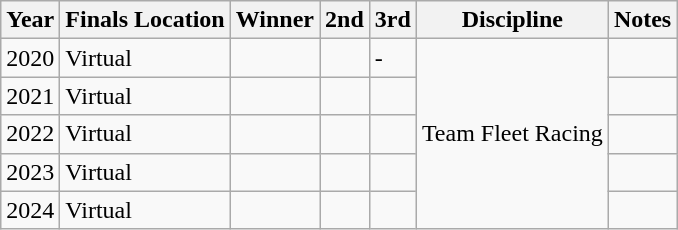<table class="wikitable">
<tr>
<th>Year</th>
<th>Finals Location</th>
<th>Winner</th>
<th>2nd</th>
<th>3rd</th>
<th>Discipline</th>
<th>Notes</th>
</tr>
<tr>
<td>2020</td>
<td>Virtual</td>
<td></td>
<td></td>
<td>-</td>
<td rowspan="5">Team Fleet Racing</td>
<td></td>
</tr>
<tr>
<td>2021</td>
<td>Virtual</td>
<td></td>
<td></td>
<td></td>
<td></td>
</tr>
<tr>
<td>2022</td>
<td>Virtual</td>
<td></td>
<td></td>
<td></td>
<td></td>
</tr>
<tr>
<td>2023</td>
<td>Virtual</td>
<td></td>
<td></td>
<td></td>
<td></td>
</tr>
<tr>
<td>2024</td>
<td>Virtual</td>
<td></td>
<td></td>
<td></td>
<td></td>
</tr>
</table>
